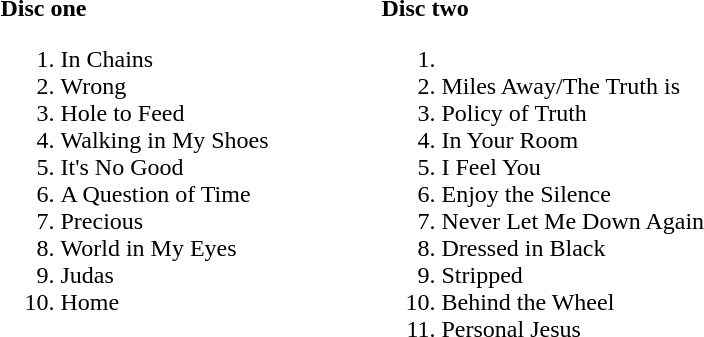<table>
<tr>
<td width=250 valign=top><br><strong>Disc one</strong><ol><li>In Chains</li><li>Wrong</li><li>Hole to Feed</li><li>Walking in My Shoes</li><li>It's No Good</li><li>A Question of Time</li><li>Precious</li><li>World in My Eyes</li><li>Judas</li><li>Home</li></ol></td>
<td width=250 valign=top><br><strong>Disc two</strong><ol><li><li>Miles Away/The Truth is</li><li>Policy of Truth</li><li>In Your Room</li><li>I Feel You</li><li>Enjoy the Silence</li><li>Never Let Me Down Again</li><li>Dressed in Black</li><li>Stripped</li><li>Behind the Wheel</li><li>Personal Jesus</li></ol></td>
</tr>
</table>
